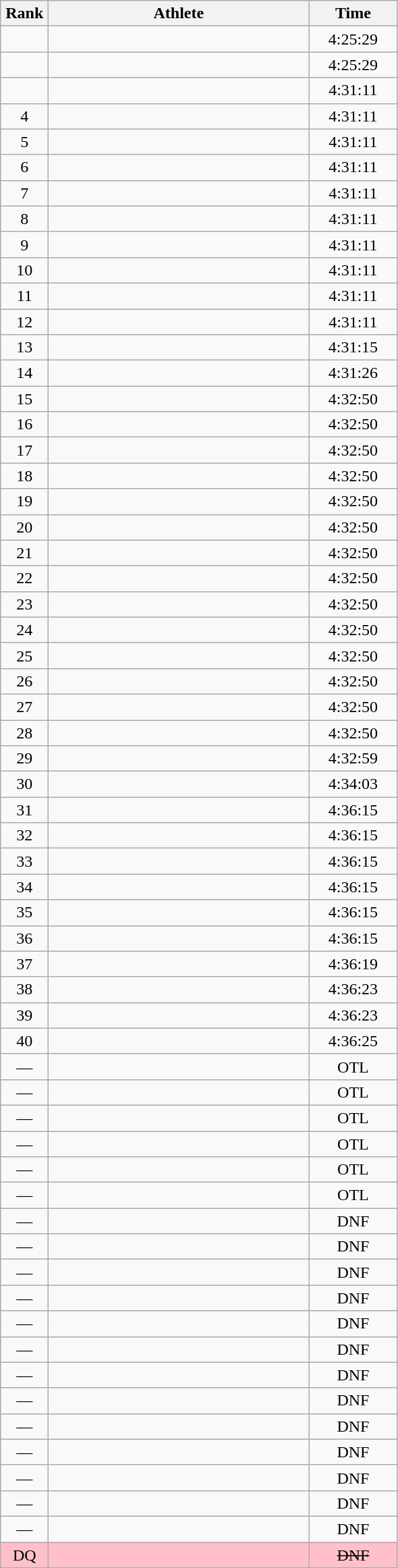<table class=wikitable sortable| style="text-align:center">
<tr>
<th width=40>Rank</th>
<th width=250>Athlete</th>
<th width=80>Time</th>
</tr>
<tr>
<td></td>
<td align=left></td>
<td>4:25:29</td>
</tr>
<tr>
<td></td>
<td align=left></td>
<td>4:25:29</td>
</tr>
<tr>
<td></td>
<td align=left></td>
<td>4:31:11</td>
</tr>
<tr>
<td>4</td>
<td align=left></td>
<td>4:31:11</td>
</tr>
<tr>
<td>5</td>
<td align=left></td>
<td>4:31:11</td>
</tr>
<tr>
<td>6</td>
<td align=left></td>
<td>4:31:11</td>
</tr>
<tr>
<td>7</td>
<td align=left></td>
<td>4:31:11</td>
</tr>
<tr>
<td>8</td>
<td align=left></td>
<td>4:31:11</td>
</tr>
<tr>
<td>9</td>
<td align=left></td>
<td>4:31:11</td>
</tr>
<tr>
<td>10</td>
<td align=left></td>
<td>4:31:11</td>
</tr>
<tr>
<td>11</td>
<td align=left></td>
<td>4:31:11</td>
</tr>
<tr>
<td>12</td>
<td align=left></td>
<td>4:31:11</td>
</tr>
<tr>
<td>13</td>
<td align=left></td>
<td>4:31:15</td>
</tr>
<tr>
<td>14</td>
<td align=left></td>
<td>4:31:26</td>
</tr>
<tr>
<td>15</td>
<td align=left></td>
<td>4:32:50</td>
</tr>
<tr>
<td>16</td>
<td align=left></td>
<td>4:32:50</td>
</tr>
<tr>
<td>17</td>
<td align=left></td>
<td>4:32:50</td>
</tr>
<tr>
<td>18</td>
<td align=left></td>
<td>4:32:50</td>
</tr>
<tr>
<td>19</td>
<td align=left></td>
<td>4:32:50</td>
</tr>
<tr>
<td>20</td>
<td align=left></td>
<td>4:32:50</td>
</tr>
<tr>
<td>21</td>
<td align=left></td>
<td>4:32:50</td>
</tr>
<tr>
<td>22</td>
<td align=left></td>
<td>4:32:50</td>
</tr>
<tr>
<td>23</td>
<td align=left></td>
<td>4:32:50</td>
</tr>
<tr>
<td>24</td>
<td align=left></td>
<td>4:32:50</td>
</tr>
<tr>
<td>25</td>
<td align=left></td>
<td>4:32:50</td>
</tr>
<tr>
<td>26</td>
<td align=left></td>
<td>4:32:50</td>
</tr>
<tr>
<td>27</td>
<td align=left></td>
<td>4:32:50</td>
</tr>
<tr>
<td>28</td>
<td align=left></td>
<td>4:32:50</td>
</tr>
<tr>
<td>29</td>
<td align=left></td>
<td>4:32:59</td>
</tr>
<tr>
<td>30</td>
<td align=left></td>
<td>4:34:03</td>
</tr>
<tr>
<td>31</td>
<td align=left></td>
<td>4:36:15</td>
</tr>
<tr>
<td>32</td>
<td align=left></td>
<td>4:36:15</td>
</tr>
<tr>
<td>33</td>
<td align=left></td>
<td>4:36:15</td>
</tr>
<tr>
<td>34</td>
<td align=left></td>
<td>4:36:15</td>
</tr>
<tr>
<td>35</td>
<td align=left></td>
<td>4:36:15</td>
</tr>
<tr>
<td>36</td>
<td align=left></td>
<td>4:36:15</td>
</tr>
<tr>
<td>37</td>
<td align=left></td>
<td>4:36:19</td>
</tr>
<tr>
<td>38</td>
<td align=left></td>
<td>4:36:23</td>
</tr>
<tr>
<td>39</td>
<td align=left></td>
<td>4:36:23</td>
</tr>
<tr>
<td>40</td>
<td align=left></td>
<td>4:36:25</td>
</tr>
<tr>
<td>—</td>
<td align=left></td>
<td>OTL</td>
</tr>
<tr>
<td>—</td>
<td align=left></td>
<td>OTL</td>
</tr>
<tr>
<td>—</td>
<td align=left></td>
<td>OTL</td>
</tr>
<tr>
<td>—</td>
<td align=left></td>
<td>OTL</td>
</tr>
<tr>
<td>—</td>
<td align=left></td>
<td>OTL</td>
</tr>
<tr>
<td>—</td>
<td align=left></td>
<td>OTL</td>
</tr>
<tr>
<td>—</td>
<td align=left></td>
<td>DNF</td>
</tr>
<tr>
<td>—</td>
<td align=left></td>
<td>DNF</td>
</tr>
<tr>
<td>—</td>
<td align=left></td>
<td>DNF</td>
</tr>
<tr>
<td>—</td>
<td align=left></td>
<td>DNF</td>
</tr>
<tr>
<td>—</td>
<td align=left></td>
<td>DNF</td>
</tr>
<tr>
<td>—</td>
<td align=left></td>
<td>DNF</td>
</tr>
<tr>
<td>—</td>
<td align=left></td>
<td>DNF</td>
</tr>
<tr>
<td>—</td>
<td align=left></td>
<td>DNF</td>
</tr>
<tr>
<td>—</td>
<td align=left></td>
<td>DNF</td>
</tr>
<tr>
<td>—</td>
<td align=left></td>
<td>DNF</td>
</tr>
<tr>
<td>—</td>
<td align=left></td>
<td>DNF</td>
</tr>
<tr>
<td>—</td>
<td align=left></td>
<td>DNF</td>
</tr>
<tr>
<td>—</td>
<td align=left></td>
<td>DNF</td>
</tr>
<tr bgcolor=pink>
<td>DQ</td>
<td align=left></td>
<td><s>DNF</s></td>
</tr>
</table>
